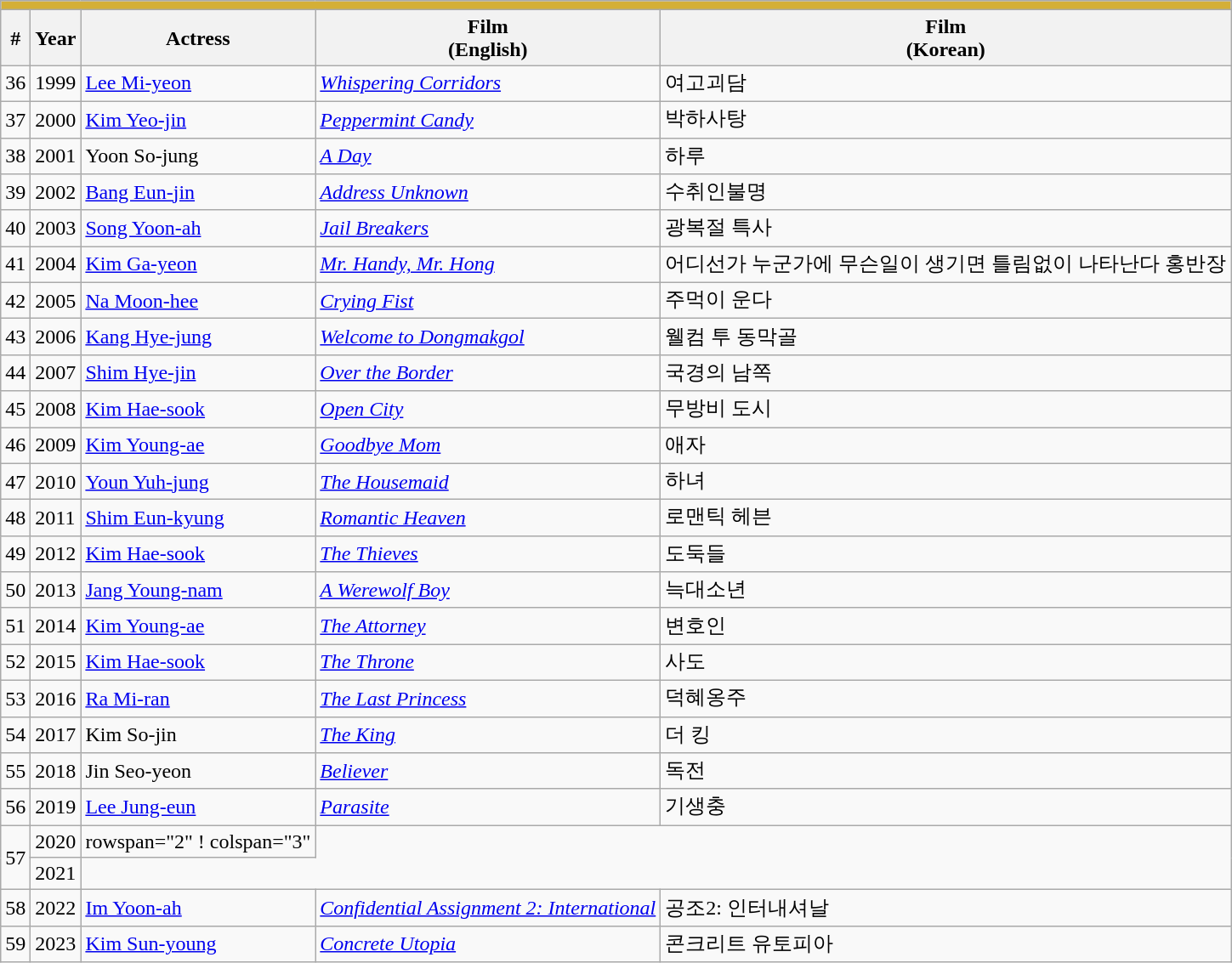<table class="wikitable collapsible collapsed">
<tr>
<th colspan="5" style="background: #D4AF37;"></th>
</tr>
<tr>
<th>#</th>
<th>Year</th>
<th>Actress</th>
<th>Film<br>(English)</th>
<th>Film<br>(Korean)</th>
</tr>
<tr>
<td>36</td>
<td>1999</td>
<td><a href='#'>Lee Mi-yeon</a></td>
<td><em><a href='#'>Whispering Corridors</a></em></td>
<td>여고괴담</td>
</tr>
<tr>
<td>37</td>
<td>2000</td>
<td><a href='#'>Kim Yeo-jin</a></td>
<td><em><a href='#'>Peppermint Candy</a></em></td>
<td>박하사탕</td>
</tr>
<tr>
<td>38</td>
<td>2001</td>
<td>Yoon So-jung</td>
<td><em><a href='#'>A Day</a></em></td>
<td>하루</td>
</tr>
<tr>
<td>39</td>
<td>2002</td>
<td><a href='#'>Bang Eun-jin</a></td>
<td><em><a href='#'>Address Unknown</a></em></td>
<td>수취인불명</td>
</tr>
<tr>
<td>40</td>
<td>2003</td>
<td><a href='#'>Song Yoon-ah</a></td>
<td><em><a href='#'>Jail Breakers</a></em></td>
<td>광복절 특사</td>
</tr>
<tr>
<td>41</td>
<td>2004</td>
<td><a href='#'>Kim Ga-yeon</a></td>
<td><em><a href='#'>Mr. Handy, Mr. Hong</a></em></td>
<td>어디선가 누군가에 무슨일이 생기면 틀림없이 나타난다 홍반장</td>
</tr>
<tr>
<td>42</td>
<td>2005</td>
<td><a href='#'>Na Moon-hee</a></td>
<td><em><a href='#'>Crying Fist</a></em></td>
<td>주먹이 운다</td>
</tr>
<tr>
<td>43</td>
<td>2006</td>
<td><a href='#'>Kang Hye-jung</a></td>
<td><em><a href='#'>Welcome to Dongmakgol</a></em></td>
<td>웰컴 투 동막골</td>
</tr>
<tr>
<td>44</td>
<td>2007</td>
<td><a href='#'>Shim Hye-jin</a></td>
<td><em><a href='#'>Over the Border</a></em></td>
<td>국경의 남쪽</td>
</tr>
<tr>
<td>45</td>
<td>2008</td>
<td><a href='#'>Kim Hae-sook</a></td>
<td><em><a href='#'>Open City</a></em></td>
<td>무방비 도시</td>
</tr>
<tr>
<td>46</td>
<td>2009</td>
<td><a href='#'>Kim Young-ae</a></td>
<td><em><a href='#'>Goodbye Mom</a></em></td>
<td>애자</td>
</tr>
<tr>
<td>47</td>
<td>2010</td>
<td><a href='#'>Youn Yuh-jung</a></td>
<td><em><a href='#'>The Housemaid</a></em></td>
<td>하녀</td>
</tr>
<tr>
<td>48</td>
<td>2011</td>
<td><a href='#'>Shim Eun-kyung</a></td>
<td><em><a href='#'>Romantic Heaven</a></em></td>
<td>로맨틱 헤븐</td>
</tr>
<tr>
<td>49</td>
<td>2012</td>
<td><a href='#'>Kim Hae-sook</a></td>
<td><em><a href='#'>The Thieves</a></em></td>
<td>도둑들</td>
</tr>
<tr>
<td>50</td>
<td>2013</td>
<td><a href='#'>Jang Young-nam</a></td>
<td><em><a href='#'>A Werewolf Boy</a></em></td>
<td>늑대소년</td>
</tr>
<tr>
<td>51</td>
<td>2014</td>
<td><a href='#'>Kim Young-ae</a></td>
<td><em><a href='#'>The Attorney</a></em></td>
<td>변호인</td>
</tr>
<tr>
<td>52</td>
<td>2015</td>
<td><a href='#'>Kim Hae-sook</a></td>
<td><em><a href='#'>The Throne</a></em></td>
<td>사도</td>
</tr>
<tr>
<td>53</td>
<td>2016</td>
<td><a href='#'>Ra Mi-ran</a></td>
<td><em><a href='#'>The Last Princess</a></em></td>
<td>덕혜옹주</td>
</tr>
<tr>
<td>54</td>
<td>2017</td>
<td>Kim So-jin</td>
<td><em><a href='#'>The King</a></em></td>
<td>더 킹</td>
</tr>
<tr>
<td>55</td>
<td>2018</td>
<td>Jin Seo-yeon</td>
<td><em><a href='#'>Believer</a></em></td>
<td>독전</td>
</tr>
<tr>
<td>56</td>
<td>2019</td>
<td><a href='#'>Lee Jung-eun</a></td>
<td><em><a href='#'>Parasite</a></em></td>
<td>기생충</td>
</tr>
<tr>
<td rowspan="2">57</td>
<td>2020</td>
<td>rowspan="2" ! colspan="3" </td>
</tr>
<tr>
<td>2021</td>
</tr>
<tr>
<td>58</td>
<td>2022</td>
<td><a href='#'>Im Yoon-ah</a></td>
<td><em><a href='#'>Confidential Assignment 2: International</a></em></td>
<td>공조2: 인터내셔날</td>
</tr>
<tr>
<td>59</td>
<td>2023</td>
<td><a href='#'>Kim Sun-young</a></td>
<td><em><a href='#'>Concrete Utopia</a></em></td>
<td>콘크리트 유토피아</td>
</tr>
</table>
